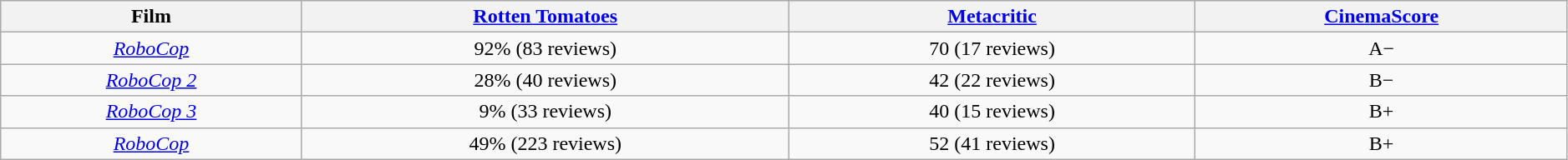<table class="wikitable" border="1" style="width:99%; text-align:center;">
<tr>
<th>Film</th>
<th><a href='#'>Rotten Tomatoes</a></th>
<th><a href='#'>Metacritic</a></th>
<th><a href='#'>CinemaScore</a></th>
</tr>
<tr>
<td><em><a href='#'>RoboCop</a></em></td>
<td>92% (83 reviews)</td>
<td>70 (17 reviews)</td>
<td>A−</td>
</tr>
<tr>
<td><em><a href='#'>RoboCop 2</a></em></td>
<td>28% (40 reviews)</td>
<td>42 (22 reviews)</td>
<td>B−</td>
</tr>
<tr>
<td><em><a href='#'>RoboCop 3</a></em></td>
<td>9% (33 reviews)</td>
<td>40 (15 reviews)</td>
<td>B+</td>
</tr>
<tr>
<td><em><a href='#'>RoboCop</a></em></td>
<td>49% (223 reviews)</td>
<td>52 (41 reviews)</td>
<td>B+</td>
</tr>
</table>
